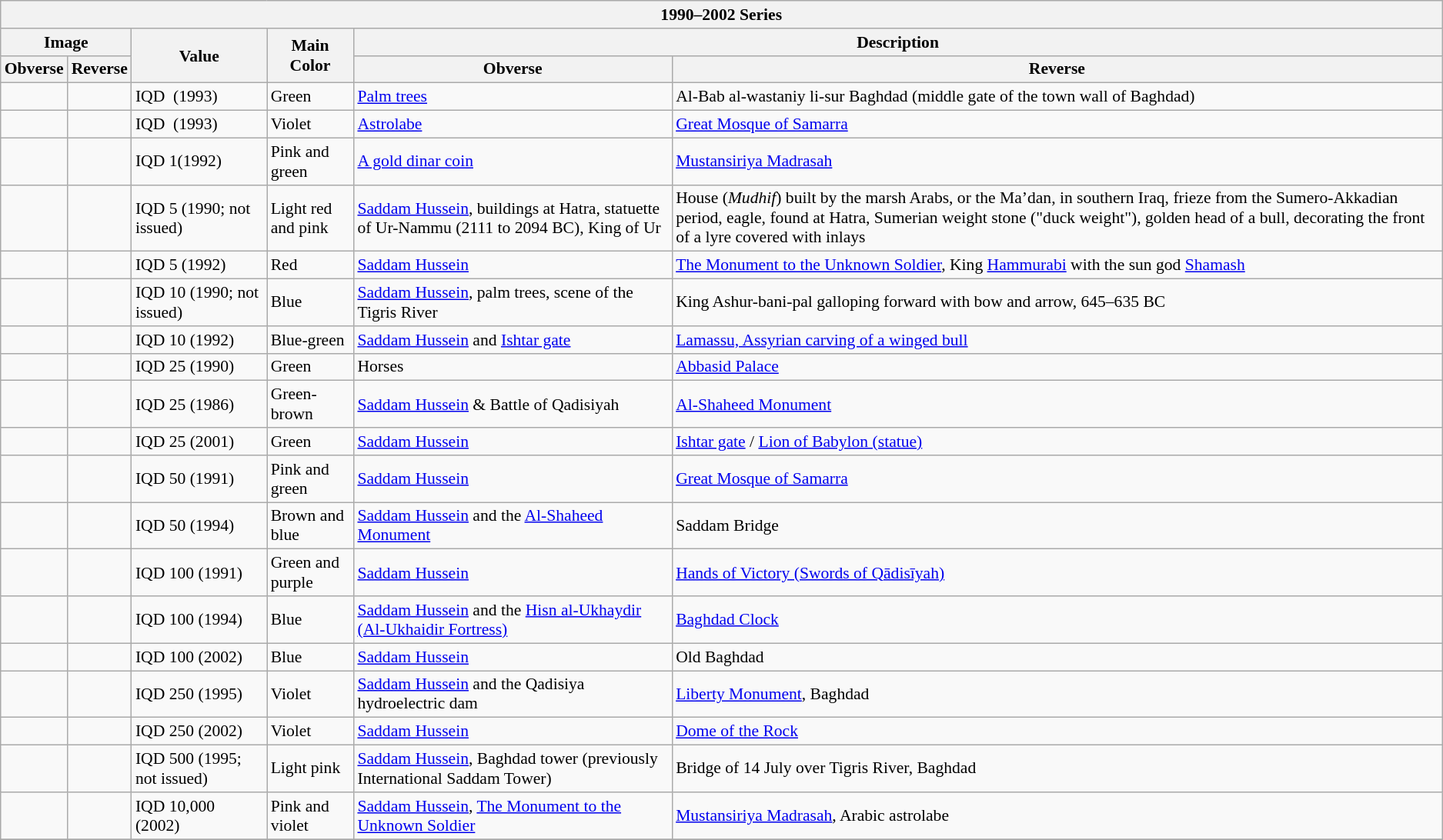<table class="wikitable" style="font-size: 90%">
<tr>
<th colspan=6>1990–2002 Series</th>
</tr>
<tr>
<th colspan=2>Image</th>
<th rowspan=2>Value</th>
<th rowspan=2>Main Color</th>
<th colspan=2>Description</th>
</tr>
<tr>
<th>Obverse</th>
<th>Reverse</th>
<th>Obverse</th>
<th>Reverse</th>
</tr>
<tr>
<td></td>
<td></td>
<td>IQD  (1993)</td>
<td>Green</td>
<td><a href='#'>Palm trees</a></td>
<td>Al-Bab al-wastaniy li-sur Baghdad (middle gate of the town wall of Baghdad)</td>
</tr>
<tr>
<td></td>
<td></td>
<td>IQD  (1993)</td>
<td>Violet</td>
<td><a href='#'>Astrolabe</a></td>
<td><a href='#'>Great Mosque of Samarra</a></td>
</tr>
<tr>
<td></td>
<td></td>
<td>IQD 1(1992)</td>
<td>Pink and green</td>
<td><a href='#'>A gold dinar coin</a></td>
<td><a href='#'>Mustansiriya Madrasah</a></td>
</tr>
<tr>
<td></td>
<td></td>
<td>IQD 5 (1990; not issued)</td>
<td>Light red and pink</td>
<td><a href='#'>Saddam Hussein</a>, buildings at Hatra, statuette of Ur-Nammu (2111 to 2094 BC), King of Ur</td>
<td>House (<em>Mudhif</em>) built by the marsh Arabs, or the Ma’dan, in southern Iraq, frieze from the Sumero-Akkadian period, eagle, found at Hatra, Sumerian weight stone ("duck weight"), golden head of a bull, decorating the front of a lyre covered with inlays</td>
</tr>
<tr>
<td></td>
<td></td>
<td>IQD 5 (1992)</td>
<td>Red</td>
<td><a href='#'>Saddam Hussein</a></td>
<td><a href='#'>The Monument to the Unknown Soldier</a>, King <a href='#'>Hammurabi</a> with the sun god <a href='#'>Shamash</a></td>
</tr>
<tr>
<td></td>
<td></td>
<td>IQD 10 (1990; not issued)</td>
<td>Blue</td>
<td><a href='#'>Saddam Hussein</a>, palm trees, scene of the Tigris River</td>
<td>King Ashur-bani-pal galloping forward with bow and arrow, 645–635 BC</td>
</tr>
<tr>
<td></td>
<td></td>
<td>IQD 10 (1992)</td>
<td>Blue-green</td>
<td><a href='#'>Saddam Hussein</a> and <a href='#'>Ishtar gate</a></td>
<td><a href='#'>Lamassu, Assyrian carving of a winged bull</a></td>
</tr>
<tr>
<td></td>
<td></td>
<td>IQD 25 (1990)</td>
<td>Green</td>
<td>Horses</td>
<td><a href='#'>Abbasid Palace</a></td>
</tr>
<tr>
<td></td>
<td></td>
<td>IQD 25 (1986)</td>
<td>Green-brown</td>
<td><a href='#'>Saddam Hussein</a> & Battle of Qadisiyah</td>
<td><a href='#'>Al-Shaheed Monument</a></td>
</tr>
<tr>
<td></td>
<td></td>
<td>IQD 25 (2001)</td>
<td>Green</td>
<td><a href='#'>Saddam Hussein</a></td>
<td><a href='#'>Ishtar gate</a> / <a href='#'>Lion of Babylon (statue)</a></td>
</tr>
<tr>
<td></td>
<td></td>
<td>IQD 50 (1991)</td>
<td>Pink and green</td>
<td><a href='#'>Saddam Hussein</a></td>
<td><a href='#'>Great Mosque of Samarra</a></td>
</tr>
<tr>
<td></td>
<td></td>
<td>IQD 50 (1994)</td>
<td>Brown and blue</td>
<td><a href='#'>Saddam Hussein</a> and the <a href='#'>Al-Shaheed Monument</a></td>
<td>Saddam Bridge</td>
</tr>
<tr>
<td></td>
<td></td>
<td>IQD 100 (1991)</td>
<td>Green and purple</td>
<td><a href='#'>Saddam Hussein</a></td>
<td><a href='#'>Hands of Victory (Swords of Qādisīyah)</a></td>
</tr>
<tr>
<td></td>
<td></td>
<td>IQD 100 (1994)</td>
<td>Blue</td>
<td><a href='#'>Saddam Hussein</a> and the <a href='#'>Hisn al-Ukhaydir (Al-Ukhaidir Fortress)</a></td>
<td><a href='#'>Baghdad Clock</a></td>
</tr>
<tr>
<td></td>
<td></td>
<td>IQD 100 (2002)</td>
<td>Blue</td>
<td><a href='#'>Saddam Hussein</a></td>
<td>Old Baghdad</td>
</tr>
<tr>
<td></td>
<td></td>
<td>IQD 250 (1995)</td>
<td>Violet</td>
<td><a href='#'>Saddam Hussein</a> and the Qadisiya hydroelectric dam</td>
<td><a href='#'>Liberty Monument</a>, Baghdad</td>
</tr>
<tr>
<td></td>
<td></td>
<td>IQD 250 (2002)</td>
<td>Violet</td>
<td><a href='#'>Saddam Hussein</a></td>
<td><a href='#'>Dome of the Rock</a></td>
</tr>
<tr>
<td></td>
<td></td>
<td>IQD 500 (1995; not issued)</td>
<td>Light pink</td>
<td><a href='#'>Saddam Hussein</a>, Baghdad tower (previously International Saddam Tower)</td>
<td>Bridge of 14 July over Tigris River, Baghdad</td>
</tr>
<tr>
<td></td>
<td></td>
<td>IQD 10,000 (2002)</td>
<td>Pink and violet</td>
<td><a href='#'>Saddam Hussein</a>, <a href='#'>The Monument to the Unknown Soldier</a></td>
<td><a href='#'>Mustansiriya Madrasah</a>, Arabic astrolabe</td>
</tr>
<tr>
</tr>
</table>
